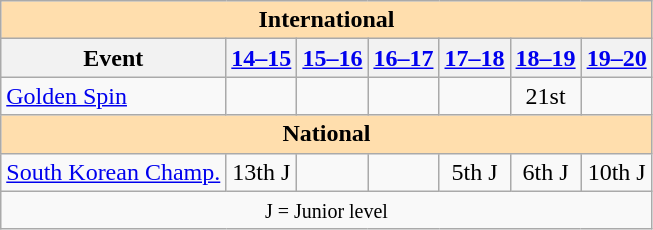<table class="wikitable" style="text-align:center">
<tr>
<th style="background-color: #ffdead; " colspan=8 align=center>International</th>
</tr>
<tr>
<th>Event</th>
<th><a href='#'>14–15</a></th>
<th><a href='#'>15–16</a></th>
<th><a href='#'>16–17</a></th>
<th><a href='#'>17–18</a></th>
<th><a href='#'>18–19</a></th>
<th><a href='#'>19–20</a></th>
</tr>
<tr>
<td align=left> <a href='#'>Golden Spin</a></td>
<td></td>
<td></td>
<td></td>
<td></td>
<td>21st</td>
<td></td>
</tr>
<tr>
<th style="background-color: #ffdead; " colspan=7 align=center>National</th>
</tr>
<tr>
<td align=left><a href='#'>South Korean Champ.</a></td>
<td>13th J</td>
<td></td>
<td></td>
<td>5th J</td>
<td>6th J</td>
<td>10th J</td>
</tr>
<tr>
<td colspan=8 align=center><small> J = Junior level </small></td>
</tr>
</table>
